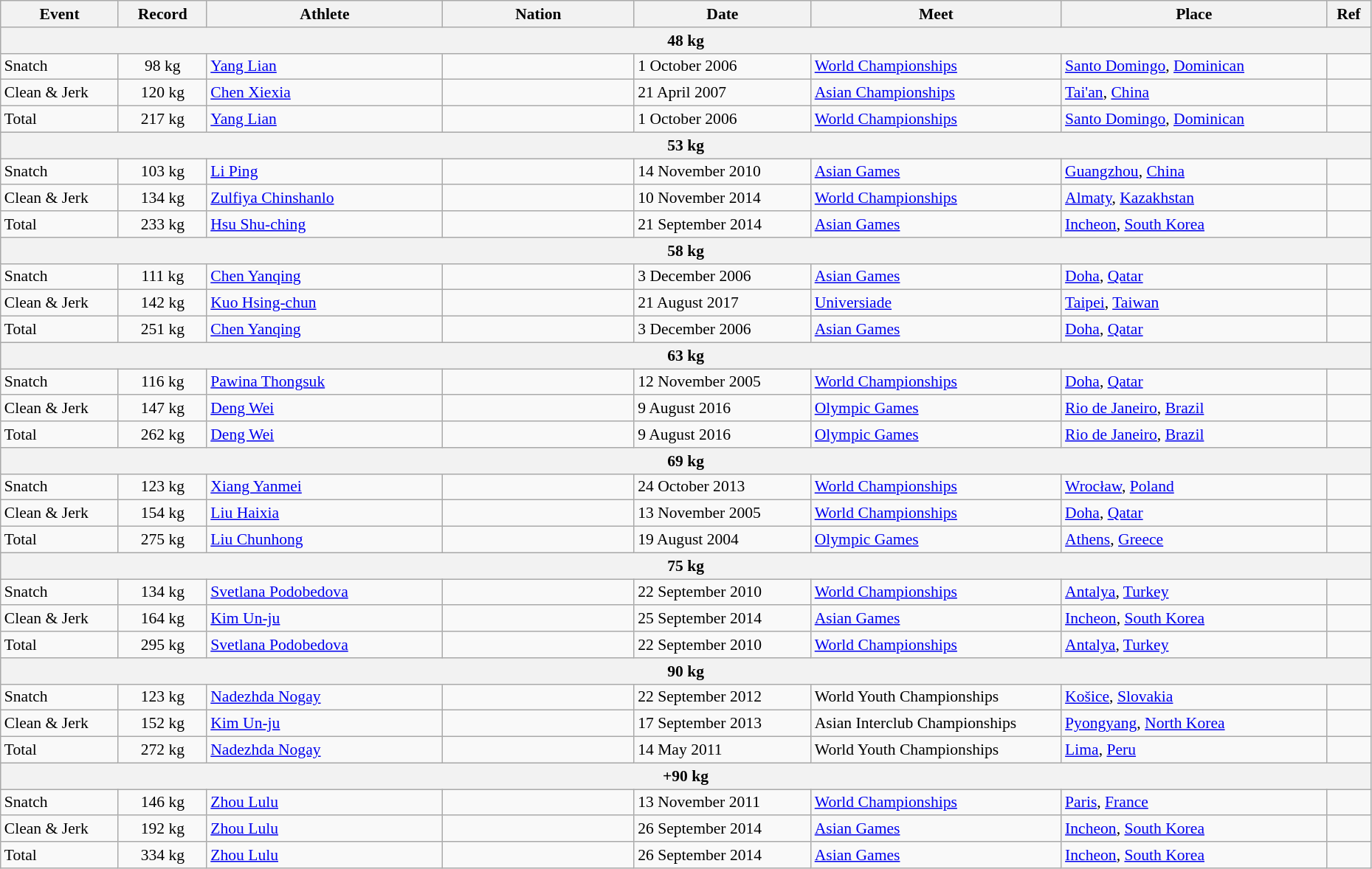<table class="wikitable" style="font-size:90%; width: 98%;">
<tr>
<th width=8%>Event</th>
<th width=6%>Record</th>
<th width=16%>Athlete</th>
<th width=13%>Nation</th>
<th width=12%>Date</th>
<th width=17%>Meet</th>
<th width=18%>Place</th>
<th width=3%>Ref</th>
</tr>
<tr bgcolor="#DDDDDD">
<th colspan="8">48 kg</th>
</tr>
<tr>
<td>Snatch</td>
<td align="center">98 kg</td>
<td><a href='#'>Yang Lian</a></td>
<td></td>
<td>1 October 2006</td>
<td><a href='#'>World Championships</a></td>
<td> <a href='#'>Santo Domingo</a>, <a href='#'>Dominican</a></td>
<td></td>
</tr>
<tr>
<td>Clean & Jerk</td>
<td align="center">120 kg</td>
<td><a href='#'>Chen Xiexia</a></td>
<td></td>
<td>21 April 2007</td>
<td><a href='#'>Asian Championships</a></td>
<td> <a href='#'>Tai'an</a>, <a href='#'>China</a></td>
<td></td>
</tr>
<tr>
<td>Total</td>
<td align="center">217 kg</td>
<td><a href='#'>Yang Lian</a></td>
<td></td>
<td>1 October 2006</td>
<td><a href='#'>World Championships</a></td>
<td> <a href='#'>Santo Domingo</a>, <a href='#'>Dominican</a></td>
<td></td>
</tr>
<tr bgcolor="#DDDDDD">
<th colspan="8">53 kg</th>
</tr>
<tr>
<td>Snatch</td>
<td align="center">103 kg</td>
<td><a href='#'>Li Ping</a></td>
<td></td>
<td>14 November 2010</td>
<td><a href='#'>Asian Games</a></td>
<td> <a href='#'>Guangzhou</a>, <a href='#'>China</a></td>
<td></td>
</tr>
<tr>
<td>Clean & Jerk</td>
<td align="center">134 kg</td>
<td><a href='#'>Zulfiya Chinshanlo</a></td>
<td></td>
<td>10 November 2014</td>
<td><a href='#'>World Championships</a></td>
<td> <a href='#'>Almaty</a>, <a href='#'>Kazakhstan</a></td>
<td></td>
</tr>
<tr>
<td>Total</td>
<td align="center">233 kg</td>
<td><a href='#'>Hsu Shu-ching</a></td>
<td></td>
<td>21 September 2014</td>
<td><a href='#'>Asian Games</a></td>
<td> <a href='#'>Incheon</a>, <a href='#'>South Korea</a></td>
<td></td>
</tr>
<tr bgcolor="#DDDDDD">
<th colspan="8">58 kg</th>
</tr>
<tr>
<td>Snatch</td>
<td align="center">111 kg</td>
<td><a href='#'>Chen Yanqing</a></td>
<td></td>
<td>3 December 2006</td>
<td><a href='#'>Asian Games</a></td>
<td> <a href='#'>Doha</a>, <a href='#'>Qatar</a></td>
<td></td>
</tr>
<tr>
<td>Clean & Jerk</td>
<td align="center">142 kg</td>
<td><a href='#'>Kuo Hsing-chun</a></td>
<td></td>
<td>21 August 2017</td>
<td><a href='#'>Universiade</a></td>
<td> <a href='#'>Taipei</a>, <a href='#'>Taiwan</a></td>
<td></td>
</tr>
<tr>
<td>Total</td>
<td align="center">251 kg</td>
<td><a href='#'>Chen Yanqing</a></td>
<td></td>
<td>3 December 2006</td>
<td><a href='#'>Asian Games</a></td>
<td> <a href='#'>Doha</a>, <a href='#'>Qatar</a></td>
<td></td>
</tr>
<tr bgcolor="#DDDDDD">
<th colspan="8">63 kg</th>
</tr>
<tr>
<td>Snatch</td>
<td align="center">116 kg</td>
<td><a href='#'>Pawina Thongsuk</a></td>
<td></td>
<td>12 November 2005</td>
<td><a href='#'>World Championships</a></td>
<td> <a href='#'>Doha</a>, <a href='#'>Qatar</a></td>
<td></td>
</tr>
<tr>
<td>Clean & Jerk</td>
<td align="center">147 kg</td>
<td><a href='#'>Deng Wei</a></td>
<td></td>
<td>9 August 2016</td>
<td><a href='#'>Olympic Games</a></td>
<td> <a href='#'>Rio de Janeiro</a>, <a href='#'>Brazil</a></td>
<td></td>
</tr>
<tr>
<td>Total</td>
<td align="center">262 kg</td>
<td><a href='#'>Deng Wei</a></td>
<td></td>
<td>9 August 2016</td>
<td><a href='#'>Olympic Games</a></td>
<td> <a href='#'>Rio de Janeiro</a>, <a href='#'>Brazil</a></td>
<td></td>
</tr>
<tr bgcolor="#DDDDDD">
<th colspan="8">69 kg</th>
</tr>
<tr>
<td>Snatch</td>
<td align="center">123 kg</td>
<td><a href='#'>Xiang Yanmei</a></td>
<td></td>
<td>24 October 2013</td>
<td><a href='#'>World Championships</a></td>
<td> <a href='#'>Wrocław</a>, <a href='#'>Poland</a></td>
<td></td>
</tr>
<tr>
<td>Clean & Jerk</td>
<td align="center">154 kg</td>
<td><a href='#'>Liu Haixia</a></td>
<td></td>
<td>13 November 2005</td>
<td><a href='#'>World Championships</a></td>
<td> <a href='#'>Doha</a>, <a href='#'>Qatar</a></td>
<td></td>
</tr>
<tr>
<td>Total</td>
<td align="center">275 kg</td>
<td><a href='#'>Liu Chunhong</a></td>
<td></td>
<td>19 August 2004</td>
<td><a href='#'>Olympic Games</a></td>
<td> <a href='#'>Athens</a>, <a href='#'>Greece</a></td>
<td></td>
</tr>
<tr bgcolor="#DDDDDD">
<th colspan="8">75 kg</th>
</tr>
<tr>
<td>Snatch</td>
<td align="center">134 kg</td>
<td><a href='#'>Svetlana Podobedova</a></td>
<td></td>
<td>22 September 2010</td>
<td><a href='#'>World Championships</a></td>
<td> <a href='#'>Antalya</a>, <a href='#'>Turkey</a></td>
<td></td>
</tr>
<tr>
<td>Clean & Jerk</td>
<td align="center">164 kg</td>
<td><a href='#'>Kim Un-ju</a></td>
<td></td>
<td>25 September 2014</td>
<td><a href='#'>Asian Games</a></td>
<td> <a href='#'>Incheon</a>, <a href='#'>South Korea</a></td>
<td></td>
</tr>
<tr>
<td>Total</td>
<td align="center">295 kg</td>
<td><a href='#'>Svetlana Podobedova</a></td>
<td></td>
<td>22 September 2010</td>
<td><a href='#'>World Championships</a></td>
<td> <a href='#'>Antalya</a>, <a href='#'>Turkey</a></td>
<td></td>
</tr>
<tr bgcolor="#DDDDDD">
<th colspan="8">90 kg</th>
</tr>
<tr>
<td>Snatch</td>
<td align="center">123 kg</td>
<td><a href='#'>Nadezhda Nogay</a></td>
<td></td>
<td>22 September 2012</td>
<td>World Youth Championships</td>
<td> <a href='#'>Košice</a>, <a href='#'>Slovakia</a></td>
<td></td>
</tr>
<tr>
<td>Clean & Jerk</td>
<td align="center">152 kg</td>
<td><a href='#'>Kim Un-ju</a></td>
<td></td>
<td>17 September 2013</td>
<td>Asian Interclub Championships</td>
<td> <a href='#'>Pyongyang</a>, <a href='#'>North Korea</a></td>
<td></td>
</tr>
<tr>
<td>Total</td>
<td align="center">272 kg</td>
<td><a href='#'>Nadezhda Nogay</a></td>
<td></td>
<td>14 May 2011</td>
<td>World Youth Championships</td>
<td> <a href='#'>Lima</a>, <a href='#'>Peru</a></td>
<td></td>
</tr>
<tr bgcolor="#DDDDDD">
<th colspan="8">+90 kg</th>
</tr>
<tr>
<td>Snatch</td>
<td align="center">146 kg</td>
<td><a href='#'>Zhou Lulu</a></td>
<td></td>
<td>13 November 2011</td>
<td><a href='#'>World Championships</a></td>
<td> <a href='#'>Paris</a>, <a href='#'>France</a></td>
<td></td>
</tr>
<tr>
<td>Clean & Jerk</td>
<td align="center">192 kg</td>
<td><a href='#'>Zhou Lulu</a></td>
<td></td>
<td>26 September 2014</td>
<td><a href='#'>Asian Games</a></td>
<td> <a href='#'>Incheon</a>, <a href='#'>South Korea</a></td>
<td></td>
</tr>
<tr>
<td>Total</td>
<td align="center">334 kg</td>
<td><a href='#'>Zhou Lulu</a></td>
<td></td>
<td>26 September 2014</td>
<td><a href='#'>Asian Games</a></td>
<td> <a href='#'>Incheon</a>, <a href='#'>South Korea</a></td>
<td></td>
</tr>
</table>
